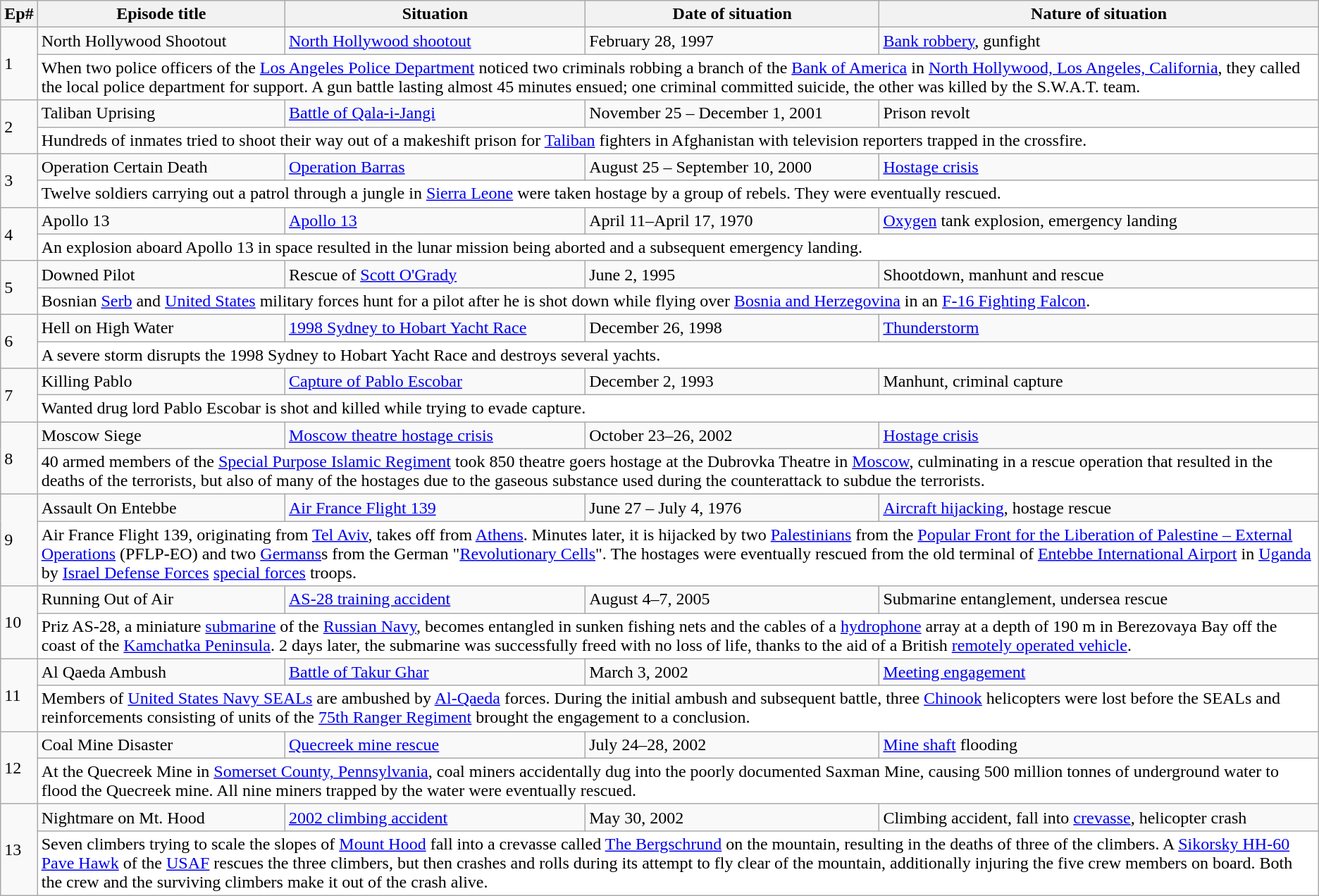<table class="wikitable">
<tr>
<th>Ep#</th>
<th>Episode title</th>
<th>Situation</th>
<th>Date of situation</th>
<th>Nature of situation</th>
</tr>
<tr>
<td rowspan="2">1</td>
<td>North Hollywood Shootout</td>
<td><a href='#'>North Hollywood shootout</a></td>
<td>February 28, 1997</td>
<td><a href='#'>Bank robbery</a>, gunfight</td>
</tr>
<tr>
<td bgcolor="FFFFFF" colspan="5">When two police officers of the <a href='#'>Los Angeles Police Department</a> noticed two criminals robbing a branch of the <a href='#'>Bank of America</a> in <a href='#'>North Hollywood, Los Angeles, California</a>, they called the local police department for support. A gun battle lasting almost 45 minutes ensued; one criminal committed suicide, the other was killed by the S.W.A.T. team.</td>
</tr>
<tr>
<td rowspan="2">2</td>
<td>Taliban Uprising</td>
<td><a href='#'>Battle of Qala-i-Jangi</a></td>
<td>November 25 – December 1, 2001</td>
<td>Prison revolt</td>
</tr>
<tr>
<td bgcolor="FFFFFF" colspan="5">Hundreds of inmates tried to shoot their way out of a makeshift prison for <a href='#'>Taliban</a> fighters in Afghanistan with television reporters trapped in the crossfire.</td>
</tr>
<tr>
<td rowspan="2">3</td>
<td>Operation Certain Death</td>
<td><a href='#'>Operation Barras</a></td>
<td>August 25 – September 10, 2000</td>
<td><a href='#'>Hostage crisis</a></td>
</tr>
<tr>
<td bgcolor="FFFFFF" colspan="5">Twelve soldiers carrying out a patrol through a jungle in <a href='#'>Sierra Leone</a> were taken hostage by a group of rebels. They were eventually rescued.</td>
</tr>
<tr>
<td rowspan="2">4</td>
<td>Apollo 13</td>
<td><a href='#'>Apollo 13</a></td>
<td>April 11–April 17, 1970</td>
<td><a href='#'>Oxygen</a> tank explosion, emergency landing</td>
</tr>
<tr>
<td bgcolor="FFFFFF" colspan="5">An explosion aboard Apollo 13 in space resulted in the lunar mission being aborted and a subsequent emergency landing.</td>
</tr>
<tr>
<td rowspan="2">5</td>
<td>Downed Pilot</td>
<td>Rescue of <a href='#'>Scott O'Grady</a></td>
<td>June 2, 1995</td>
<td>Shootdown, manhunt and rescue</td>
</tr>
<tr>
<td bgcolor="FFFFFF" colspan="5">Bosnian <a href='#'>Serb</a> and <a href='#'>United States</a> military forces hunt for a pilot after he is shot down while flying over <a href='#'>Bosnia and Herzegovina</a> in an <a href='#'>F-16 Fighting Falcon</a>.</td>
</tr>
<tr>
<td rowspan="2">6</td>
<td>Hell on High Water</td>
<td><a href='#'>1998 Sydney to Hobart Yacht Race</a></td>
<td>December 26, 1998</td>
<td><a href='#'>Thunderstorm</a></td>
</tr>
<tr>
<td bgcolor="FFFFFF" colspan="5">A severe storm disrupts the 1998 Sydney to Hobart Yacht Race and destroys several yachts.</td>
</tr>
<tr>
<td rowspan="2">7</td>
<td>Killing Pablo</td>
<td><a href='#'>Capture of Pablo Escobar</a></td>
<td>December 2, 1993</td>
<td>Manhunt, criminal capture</td>
</tr>
<tr>
<td bgcolor="FFFFFF" colspan="5">Wanted drug lord Pablo Escobar is shot and killed while trying to evade capture.</td>
</tr>
<tr>
<td rowspan="2">8</td>
<td>Moscow Siege</td>
<td><a href='#'>Moscow theatre hostage crisis</a></td>
<td>October 23–26, 2002</td>
<td><a href='#'>Hostage crisis</a></td>
</tr>
<tr>
<td bgcolor="FFFFFF" colspan="5">40 armed members of the <a href='#'>Special Purpose Islamic Regiment</a> took 850 theatre goers hostage at the Dubrovka Theatre in <a href='#'>Moscow</a>, culminating in a rescue operation that resulted in the deaths of the terrorists, but also of many of the hostages due to the gaseous substance used during the counterattack to subdue the terrorists.</td>
</tr>
<tr>
<td rowspan="2">9</td>
<td>Assault On Entebbe</td>
<td><a href='#'>Air France Flight 139</a></td>
<td>June 27 – July 4, 1976</td>
<td><a href='#'>Aircraft hijacking</a>, hostage rescue</td>
</tr>
<tr>
<td bgcolor="FFFFFF" colspan="5">Air France Flight 139, originating from <a href='#'>Tel Aviv</a>, takes off from <a href='#'>Athens</a>. Minutes later, it is hijacked by two <a href='#'>Palestinians</a> from the <a href='#'>Popular Front for the Liberation of Palestine – External Operations</a> (PFLP-EO) and two <a href='#'>Germans</a>s from the German "<a href='#'>Revolutionary Cells</a>". The hostages were eventually rescued from the old terminal of <a href='#'>Entebbe International Airport</a> in <a href='#'>Uganda</a> by <a href='#'>Israel Defense Forces</a> <a href='#'>special forces</a> troops.</td>
</tr>
<tr>
<td rowspan="2">10</td>
<td>Running Out of Air</td>
<td><a href='#'>AS-28 training accident</a></td>
<td>August 4–7, 2005</td>
<td>Submarine entanglement, undersea rescue</td>
</tr>
<tr>
<td bgcolor="FFFFFF" colspan="5'">Priz AS-28, a  miniature <a href='#'>submarine</a> of the <a href='#'>Russian Navy</a>, becomes entangled in sunken fishing nets and the cables of a <a href='#'>hydrophone</a> array at a depth of 190 m in Berezovaya Bay off the coast of the <a href='#'>Kamchatka Peninsula</a>. 2 days later, the submarine was successfully freed with no loss of life, thanks to the aid of a British <a href='#'>remotely operated vehicle</a>.</td>
</tr>
<tr>
<td rowspan="2">11</td>
<td>Al Qaeda Ambush</td>
<td><a href='#'>Battle of Takur Ghar</a></td>
<td>March 3, 2002</td>
<td><a href='#'>Meeting engagement</a></td>
</tr>
<tr>
<td bgcolor="FFFFFF" colspan="5">Members of <a href='#'>United States Navy SEALs</a> are ambushed by <a href='#'>Al-Qaeda</a> forces. During the initial ambush and subsequent battle, three <a href='#'>Chinook</a> helicopters were lost before the SEALs and reinforcements consisting of units of the <a href='#'>75th Ranger Regiment</a> brought the engagement to a conclusion.</td>
</tr>
<tr>
<td rowspan="2">12</td>
<td>Coal Mine Disaster</td>
<td><a href='#'>Quecreek mine rescue</a></td>
<td>July 24–28, 2002</td>
<td><a href='#'>Mine shaft</a> flooding</td>
</tr>
<tr>
<td bgcolor="FFFFFF" colspan="5">At the Quecreek Mine in <a href='#'>Somerset County, Pennsylvania</a>, coal miners accidentally dug into the poorly documented Saxman Mine, causing 500 million tonnes of underground water to flood the Quecreek mine. All nine miners trapped by the water were eventually rescued.</td>
</tr>
<tr>
<td rowspan="2">13</td>
<td>Nightmare on Mt. Hood</td>
<td><a href='#'>2002 climbing accident</a></td>
<td>May 30, 2002</td>
<td>Climbing accident, fall into <a href='#'>crevasse</a>, helicopter crash</td>
</tr>
<tr>
<td bgcolor="FFFFFF" colspan="5">Seven climbers trying to scale the slopes of <a href='#'>Mount Hood</a> fall into a crevasse called <a href='#'>The Bergschrund</a> on the mountain, resulting in the deaths of three of the climbers. A <a href='#'>Sikorsky HH-60 Pave Hawk</a> of the <a href='#'>USAF</a> rescues the three climbers, but then crashes and rolls during its attempt to fly clear of the mountain, additionally injuring the five crew members on board. Both the crew and the surviving climbers make it out of the crash alive.</td>
</tr>
</table>
